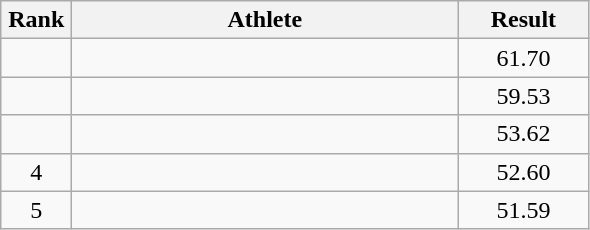<table class=wikitable style="text-align:center">
<tr>
<th width=40>Rank</th>
<th width=250>Athlete</th>
<th width=80>Result</th>
</tr>
<tr>
<td></td>
<td align=left></td>
<td>61.70</td>
</tr>
<tr>
<td></td>
<td align=left></td>
<td>59.53</td>
</tr>
<tr>
<td></td>
<td align=left></td>
<td>53.62</td>
</tr>
<tr>
<td>4</td>
<td align=left></td>
<td>52.60</td>
</tr>
<tr>
<td>5</td>
<td align=left></td>
<td>51.59</td>
</tr>
</table>
